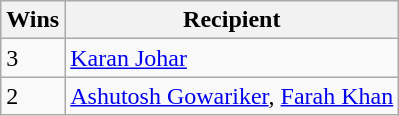<table class="wikitable">
<tr>
<th>Wins</th>
<th>Recipient</th>
</tr>
<tr>
<td>3</td>
<td><a href='#'>Karan Johar</a></td>
</tr>
<tr>
<td>2</td>
<td><a href='#'>Ashutosh Gowariker</a>, <a href='#'>Farah Khan</a></td>
</tr>
</table>
